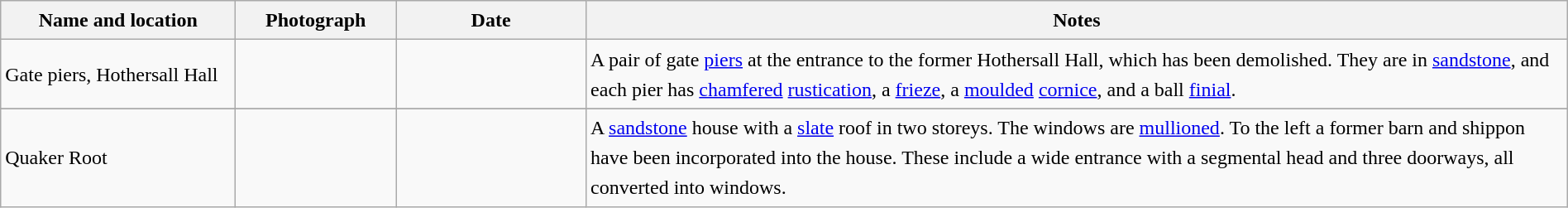<table class="wikitable sortable plainrowheaders" style="width:100%;border:0px;text-align:left;line-height:150%;">
<tr>
<th scope="col"  style="width:150px">Name and location</th>
<th scope="col"  style="width:100px" class="unsortable">Photograph</th>
<th scope="col"  style="width:120px">Date</th>
<th scope="col"  style="width:650px" class="unsortable">Notes</th>
</tr>
<tr>
<td>Gate piers, Hothersall Hall<br><small></small></td>
<td></td>
<td align="center"></td>
<td>A pair of gate <a href='#'>piers</a> at the entrance to the former Hothersall Hall, which has been demolished.  They are in <a href='#'>sandstone</a>, and each pier has <a href='#'>chamfered</a> <a href='#'>rustication</a>, a <a href='#'>frieze</a>, a <a href='#'>moulded</a> <a href='#'>cornice</a>, and a ball <a href='#'>finial</a>.</td>
</tr>
<tr>
</tr>
<tr>
<td>Quaker Root<br><small></small></td>
<td></td>
<td align="center"></td>
<td>A <a href='#'>sandstone</a> house with a <a href='#'>slate</a> roof in two storeys.  The windows are <a href='#'>mullioned</a>.  To the left a former barn and shippon have been incorporated into the house.  These include a wide entrance with a segmental head and three doorways, all converted into windows.</td>
</tr>
<tr>
</tr>
</table>
